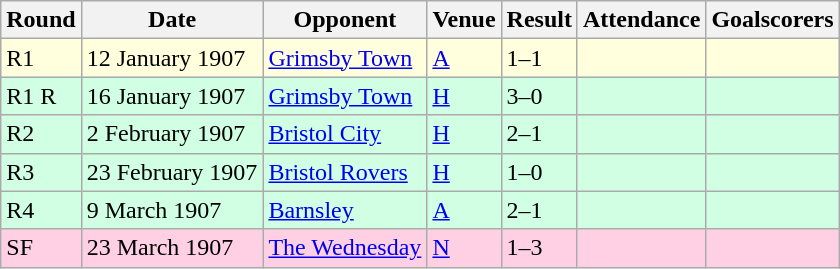<table class="wikitable">
<tr>
<th>Round</th>
<th>Date</th>
<th>Opponent</th>
<th>Venue</th>
<th>Result</th>
<th>Attendance</th>
<th>Goalscorers</th>
</tr>
<tr style="background:#ffffdd;">
<td>R1</td>
<td>12 January 1907</td>
<td><a href='#'>Grimsby Town</a></td>
<td><a href='#'>A</a></td>
<td>1–1</td>
<td></td>
<td></td>
</tr>
<tr style="background:#d0ffe3;">
<td>R1 R</td>
<td>16 January 1907</td>
<td><a href='#'>Grimsby Town</a></td>
<td><a href='#'>H</a></td>
<td>3–0</td>
<td></td>
<td></td>
</tr>
<tr style="background:#d0ffe3;">
<td>R2</td>
<td>2 February 1907</td>
<td><a href='#'>Bristol City</a></td>
<td><a href='#'>H</a></td>
<td>2–1</td>
<td></td>
<td></td>
</tr>
<tr style="background:#d0ffe3;">
<td>R3</td>
<td>23 February 1907</td>
<td><a href='#'>Bristol Rovers</a></td>
<td><a href='#'>H</a></td>
<td>1–0</td>
<td></td>
<td></td>
</tr>
<tr style="background:#d0ffe3;">
<td>R4</td>
<td>9 March 1907</td>
<td><a href='#'>Barnsley</a></td>
<td><a href='#'>A</a></td>
<td>2–1</td>
<td></td>
<td></td>
</tr>
<tr style="background:#ffd0e3;">
<td>SF</td>
<td>23 March 1907</td>
<td><a href='#'>The Wednesday</a></td>
<td><a href='#'>N</a></td>
<td>1–3</td>
<td></td>
<td></td>
</tr>
</table>
